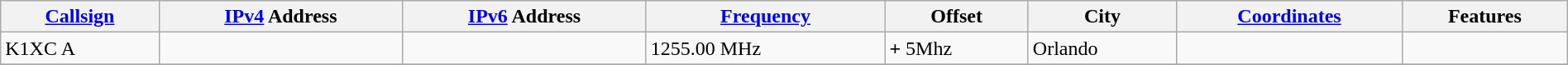<table class="wikitable sortable" style="font-size: 100%; width: 100% ">
<tr>
<th><a href='#'>Callsign</a></th>
<th><a href='#'>IPv4</a> Address</th>
<th><a href='#'>IPv6</a> Address</th>
<th><a href='#'>Frequency</a></th>
<th>Offset</th>
<th>City</th>
<th><a href='#'>Coordinates</a></th>
<th>Features</th>
</tr>
<tr>
<td>K1XC A</td>
<td></td>
<td></td>
<td>1255.00 MHz</td>
<td><strong>+</strong> 5Mhz</td>
<td>Orlando</td>
<td></td>
<td></td>
</tr>
<tr>
</tr>
</table>
